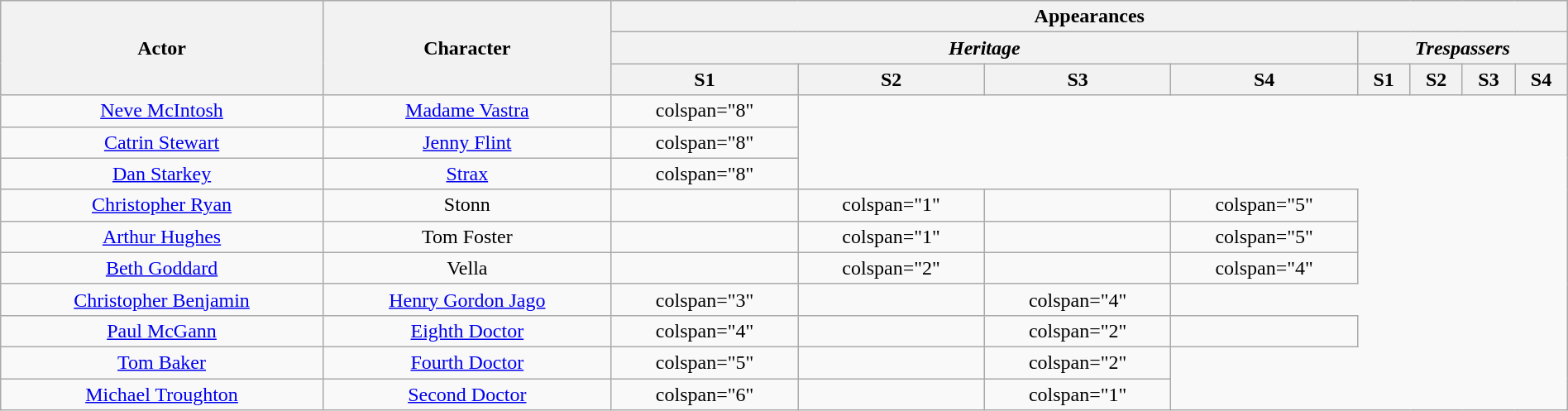<table class="wikitable" style="text-align:center;" width="100%">
<tr ">
<th rowspan="3">Actor</th>
<th rowspan="3">Character</th>
<th colspan="8">Appearances</th>
</tr>
<tr>
<th colspan="4"><em>Heritage</em></th>
<th colspan="4"><em>Trespassers</em></th>
</tr>
<tr>
<th>S1</th>
<th>S2</th>
<th>S3</th>
<th>S4</th>
<th>S1</th>
<th>S2</th>
<th>S3</th>
<th>S4</th>
</tr>
<tr>
<td><a href='#'>Neve McIntosh</a></td>
<td><a href='#'>Madame Vastra</a></td>
<td>colspan="8" </td>
</tr>
<tr>
<td><a href='#'>Catrin Stewart</a></td>
<td><a href='#'>Jenny Flint</a></td>
<td>colspan="8" </td>
</tr>
<tr>
<td><a href='#'>Dan Starkey</a></td>
<td><a href='#'>Strax</a></td>
<td>colspan="8" </td>
</tr>
<tr>
<td><a href='#'>Christopher Ryan</a></td>
<td>Stonn</td>
<td></td>
<td>colspan="1" </td>
<td></td>
<td>colspan="5" </td>
</tr>
<tr>
<td><a href='#'>Arthur Hughes</a></td>
<td>Tom Foster</td>
<td></td>
<td>colspan="1" </td>
<td></td>
<td>colspan="5" </td>
</tr>
<tr>
<td><a href='#'>Beth Goddard</a></td>
<td>Vella</td>
<td></td>
<td>colspan="2" </td>
<td></td>
<td>colspan="4" </td>
</tr>
<tr>
<td><a href='#'>Christopher Benjamin</a></td>
<td><a href='#'>Henry Gordon Jago</a></td>
<td>colspan="3" </td>
<td></td>
<td>colspan="4" </td>
</tr>
<tr>
<td><a href='#'>Paul McGann</a></td>
<td rowspan="1"><a href='#'>Eighth Doctor</a></td>
<td>colspan="4" </td>
<td></td>
<td>colspan="2" </td>
<td></td>
</tr>
<tr>
<td><a href='#'>Tom Baker</a></td>
<td rowspan="1"><a href='#'>Fourth Doctor</a></td>
<td>colspan="5" </td>
<td></td>
<td>colspan="2" </td>
</tr>
<tr>
<td><a href='#'>Michael Troughton</a></td>
<td rowspan="1"><a href='#'>Second Doctor</a></td>
<td>colspan="6" </td>
<td></td>
<td>colspan="1" </td>
</tr>
</table>
